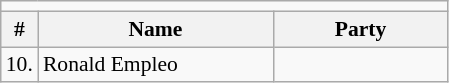<table class=wikitable style="font-size:90%">
<tr>
<td colspan=4 bgcolor=></td>
</tr>
<tr>
<th>#</th>
<th width=150px>Name</th>
<th colspan=2 width=110px>Party</th>
</tr>
<tr>
<td>10.</td>
<td>Ronald Empleo</td>
<td></td>
</tr>
</table>
